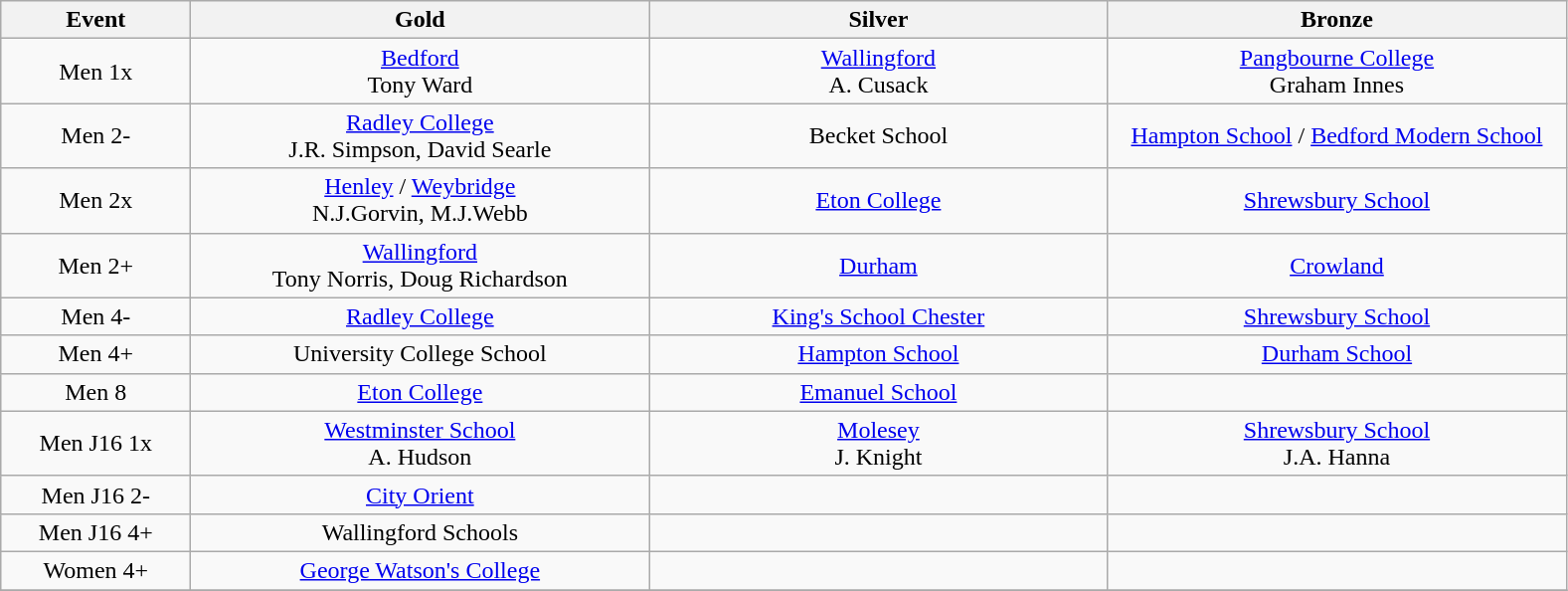<table class="wikitable" style="text-align:center">
<tr>
<th width=120>Event</th>
<th width=300>Gold</th>
<th width=300>Silver</th>
<th width=300>Bronze</th>
</tr>
<tr>
<td>Men 1x</td>
<td><a href='#'>Bedford</a><br>Tony Ward</td>
<td><a href='#'>Wallingford</a><br>A. Cusack</td>
<td><a href='#'>Pangbourne College</a><br>Graham Innes</td>
</tr>
<tr>
<td>Men 2-</td>
<td><a href='#'>Radley College</a><br>J.R. Simpson, David Searle</td>
<td>Becket School<br></td>
<td><a href='#'>Hampton School</a> / <a href='#'>Bedford Modern School</a> <br></td>
</tr>
<tr>
<td>Men 2x</td>
<td><a href='#'>Henley</a> / <a href='#'>Weybridge</a><br>N.J.Gorvin, M.J.Webb</td>
<td><a href='#'>Eton College</a>  <br></td>
<td><a href='#'>Shrewsbury School</a><br></td>
</tr>
<tr>
<td>Men 2+</td>
<td><a href='#'>Wallingford</a><br>Tony Norris, Doug Richardson</td>
<td><a href='#'>Durham</a></td>
<td><a href='#'>Crowland</a></td>
</tr>
<tr>
<td>Men 4-</td>
<td><a href='#'>Radley College</a></td>
<td><a href='#'>King's School Chester</a></td>
<td><a href='#'>Shrewsbury School</a></td>
</tr>
<tr>
<td>Men 4+</td>
<td>University College School</td>
<td><a href='#'>Hampton School</a></td>
<td><a href='#'>Durham School</a></td>
</tr>
<tr>
<td>Men 8</td>
<td><a href='#'>Eton College</a></td>
<td><a href='#'>Emanuel School</a></td>
<td></td>
</tr>
<tr>
<td>Men J16 1x</td>
<td><a href='#'>Westminster School</a><br>A. Hudson</td>
<td><a href='#'>Molesey</a><br>J. Knight</td>
<td><a href='#'>Shrewsbury School</a><br>J.A. Hanna</td>
</tr>
<tr>
<td>Men J16 2-</td>
<td><a href='#'>City Orient</a></td>
<td></td>
<td></td>
</tr>
<tr>
<td>Men J16 4+</td>
<td>Wallingford Schools</td>
<td></td>
<td></td>
</tr>
<tr>
<td>Women 4+</td>
<td><a href='#'>George Watson's College</a></td>
<td></td>
<td></td>
</tr>
<tr>
</tr>
</table>
